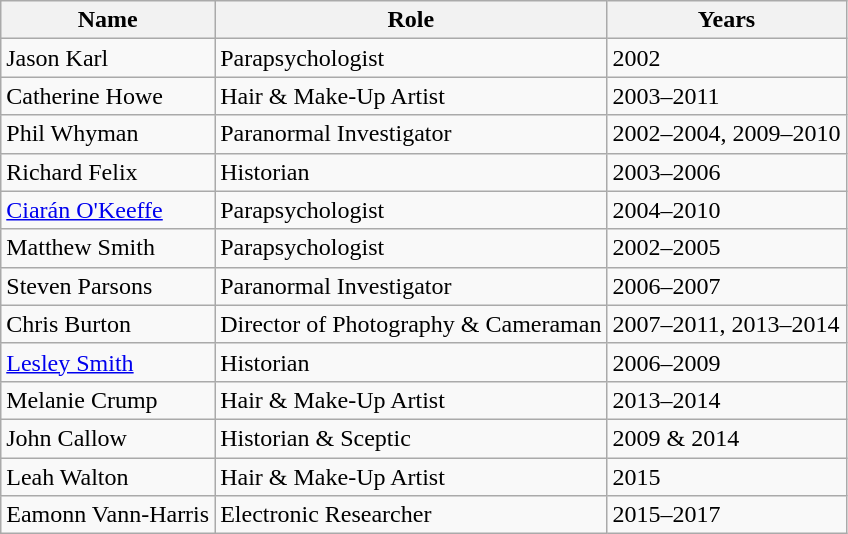<table class="wikitable">
<tr>
<th>Name</th>
<th>Role</th>
<th>Years</th>
</tr>
<tr>
<td>Jason Karl</td>
<td>Parapsychologist</td>
<td>2002</td>
</tr>
<tr>
<td>Catherine Howe</td>
<td>Hair & Make-Up Artist</td>
<td>2003–2011</td>
</tr>
<tr>
<td>Phil Whyman</td>
<td>Paranormal Investigator</td>
<td>2002–2004, 2009–2010</td>
</tr>
<tr>
<td>Richard Felix</td>
<td>Historian</td>
<td>2003–2006</td>
</tr>
<tr>
<td><a href='#'>Ciarán O'Keeffe</a></td>
<td>Parapsychologist</td>
<td>2004–2010</td>
</tr>
<tr>
<td>Matthew Smith</td>
<td>Parapsychologist</td>
<td>2002–2005</td>
</tr>
<tr>
<td>Steven Parsons</td>
<td>Paranormal Investigator</td>
<td>2006–2007</td>
</tr>
<tr>
<td>Chris Burton</td>
<td>Director of Photography & Cameraman</td>
<td>2007–2011, 2013–2014</td>
</tr>
<tr>
<td><a href='#'>Lesley Smith</a></td>
<td>Historian</td>
<td>2006–2009</td>
</tr>
<tr>
<td>Melanie Crump</td>
<td>Hair & Make-Up Artist</td>
<td>2013–2014</td>
</tr>
<tr>
<td>John Callow</td>
<td>Historian & Sceptic</td>
<td>2009 & 2014</td>
</tr>
<tr>
<td>Leah Walton</td>
<td>Hair & Make-Up Artist</td>
<td>2015</td>
</tr>
<tr>
<td>Eamonn Vann-Harris</td>
<td>Electronic Researcher</td>
<td>2015–2017</td>
</tr>
</table>
